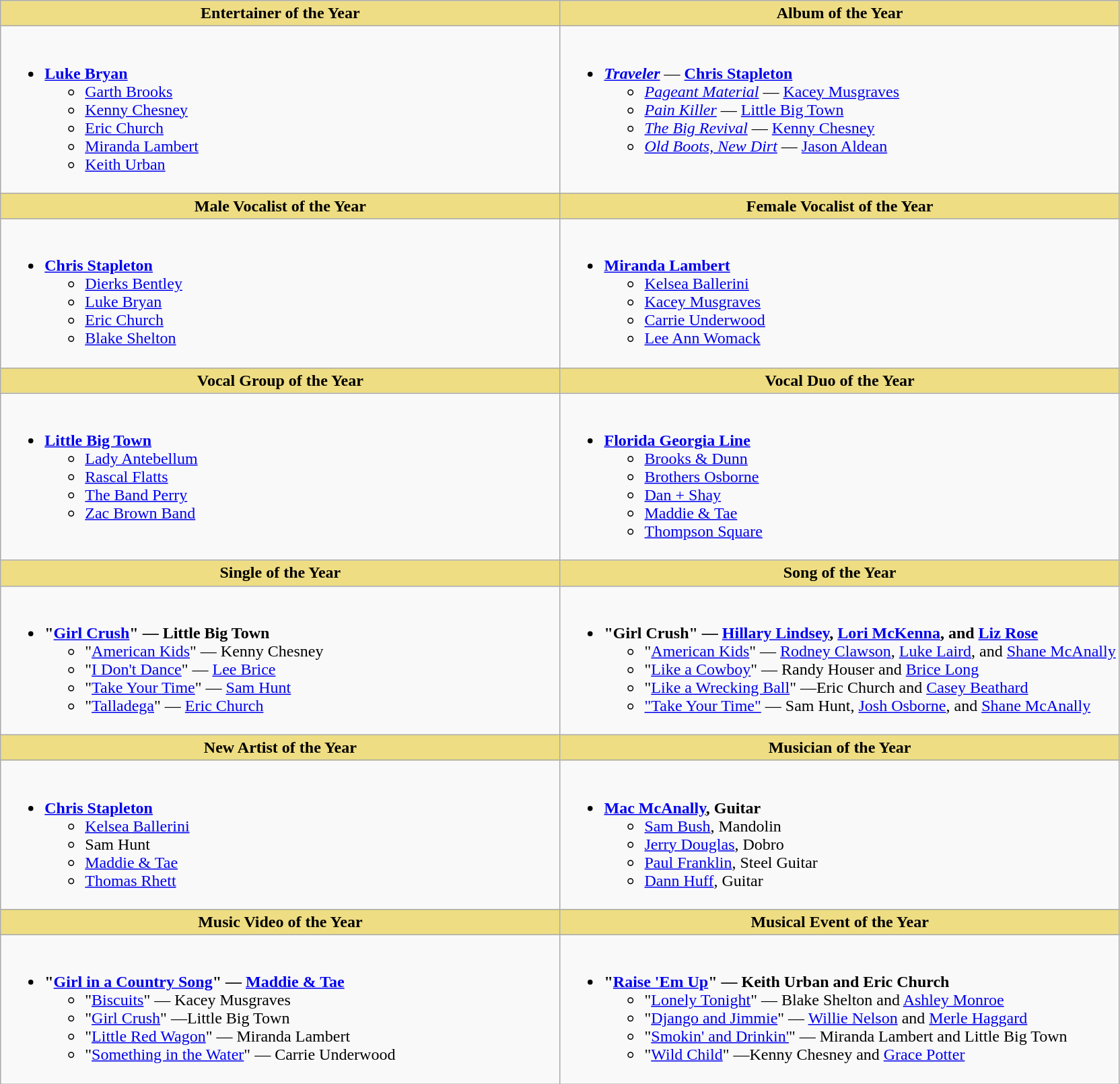<table class="wikitable">
<tr>
<th width="50%" style="background:#EEDD85;">Entertainer of the Year</th>
<th width="50%" style="background:#EEDD85;">Album of the Year</th>
</tr>
<tr>
<td valign="top"><br><ul><li><a href='#'><strong>Luke Bryan</strong></a><ul><li><a href='#'>Garth Brooks</a></li><li><a href='#'>Kenny Chesney</a></li><li><a href='#'>Eric Church</a></li><li><a href='#'>Miranda Lambert</a></li><li><a href='#'>Keith Urban</a></li></ul></li></ul></td>
<td valign="top"><br><ul><li><strong><em><a href='#'>Traveler</a></em></strong> — <strong><a href='#'>Chris Stapleton</a></strong><ul><li><em><a href='#'>Pageant Material</a></em> — <a href='#'>Kacey Musgraves</a></li><li><a href='#'><em>Pain Killer</em></a> — <a href='#'>Little Big Town</a></li><li><em><a href='#'>The Big Revival</a></em> — <a href='#'>Kenny Chesney</a></li><li><em><a href='#'>Old Boots, New Dirt</a></em> — <a href='#'>Jason Aldean</a></li></ul></li></ul></td>
</tr>
<tr>
<th style="background:#EEDD82; width=50%">Male Vocalist of the Year</th>
<th style="background:#EEDD82; width=50%">Female Vocalist of the Year</th>
</tr>
<tr>
<td valign="top"><br><ul><li><strong><a href='#'>Chris Stapleton</a></strong><ul><li><a href='#'>Dierks Bentley</a></li><li><a href='#'>Luke Bryan</a></li><li><a href='#'>Eric Church</a></li><li><a href='#'>Blake Shelton</a></li></ul></li></ul></td>
<td valign="top"><br><ul><li><strong><a href='#'>Miranda Lambert</a></strong><ul><li><a href='#'>Kelsea Ballerini</a></li><li><a href='#'>Kacey Musgraves</a></li><li><a href='#'>Carrie Underwood</a></li><li><a href='#'>Lee Ann Womack</a></li></ul></li></ul></td>
</tr>
<tr>
<th style="background:#EEDD82; width=50%">Vocal Group of the Year</th>
<th style="background:#EEDD82; width=50%">Vocal Duo of the Year</th>
</tr>
<tr>
<td valign="top"><br><ul><li><strong><a href='#'>Little Big Town</a></strong><ul><li><a href='#'>Lady Antebellum</a></li><li><a href='#'>Rascal Flatts</a></li><li><a href='#'>The Band Perry</a></li><li><a href='#'>Zac Brown Band</a></li></ul></li></ul></td>
<td valign="top"><br><ul><li><strong><a href='#'>Florida Georgia Line</a></strong><ul><li><a href='#'>Brooks & Dunn</a></li><li><a href='#'>Brothers Osborne</a></li><li><a href='#'>Dan + Shay</a></li><li><a href='#'>Maddie & Tae</a></li><li><a href='#'>Thompson Square</a></li></ul></li></ul></td>
</tr>
<tr>
<th style="background:#EEDD82; width=50%">Single of the Year</th>
<th style="background:#EEDD82; width=50%">Song of the Year</th>
</tr>
<tr>
<td valign="top"><br><ul><li><strong>"<a href='#'>Girl Crush</a>" — Little Big Town</strong><ul><li>"<a href='#'>American Kids</a>" — Kenny Chesney</li><li>"<a href='#'>I Don't Dance</a>" — <a href='#'>Lee Brice</a></li><li>"<a href='#'>Take Your Time</a>" — <a href='#'>Sam Hunt</a></li><li>"<a href='#'>Talladega</a>" — <a href='#'>Eric Church</a></li></ul></li></ul></td>
<td valign="top"><br><ul><li><strong>"Girl Crush" — <a href='#'>Hillary Lindsey</a>, <a href='#'>Lori McKenna</a>, and <a href='#'>Liz Rose</a></strong><ul><li>"<a href='#'>American Kids</a>" — <a href='#'>Rodney Clawson</a>, <a href='#'>Luke Laird</a>, and <a href='#'>Shane McAnally</a></li><li>"<a href='#'>Like a Cowboy</a>" — Randy Houser and <a href='#'>Brice Long</a></li><li>"<a href='#'>Like a Wrecking Ball</a>" —Eric Church and <a href='#'>Casey Beathard</a></li><li><a href='#'>"Take Your Time"</a> — Sam Hunt, <a href='#'>Josh Osborne</a>, and <a href='#'>Shane McAnally</a></li></ul></li></ul></td>
</tr>
<tr>
<th style="background:#EEDD82; width=50%">New Artist of the Year</th>
<th style="background:#EEDD82; width=50%">Musician of the Year</th>
</tr>
<tr>
<td valign="top"><br><ul><li><strong><a href='#'>Chris Stapleton</a></strong><ul><li><a href='#'>Kelsea Ballerini</a></li><li>Sam Hunt</li><li><a href='#'>Maddie & Tae</a></li><li><a href='#'>Thomas Rhett</a></li></ul></li></ul></td>
<td valign="top"><br><ul><li><strong><a href='#'>Mac McAnally</a>, Guitar</strong><ul><li><a href='#'>Sam Bush</a>, Mandolin</li><li><a href='#'>Jerry Douglas</a>, Dobro</li><li><a href='#'>Paul Franklin</a>, Steel Guitar</li><li><a href='#'>Dann Huff</a>, Guitar</li></ul></li></ul></td>
</tr>
<tr>
<th style="background:#EEDD82; width=50%">Music Video of the Year</th>
<th style="background:#EEDD82; width=50%">Musical Event of the Year</th>
</tr>
<tr>
<td valign="top"><br><ul><li><strong>"<a href='#'>Girl in a Country Song</a>" — <a href='#'>Maddie & Tae</a></strong><ul><li>"<a href='#'>Biscuits</a>" — Kacey Musgraves</li><li>"<a href='#'>Girl Crush</a>" —Little Big Town</li><li>"<a href='#'>Little Red Wagon</a>" — Miranda Lambert</li><li>"<a href='#'>Something in the Water</a>" — Carrie Underwood</li></ul></li></ul></td>
<td valign="top"><br><ul><li><strong>"<a href='#'>Raise 'Em Up</a>" — Keith Urban and Eric Church</strong><ul><li>"<a href='#'>Lonely Tonight</a>" — Blake Shelton and <a href='#'>Ashley Monroe</a></li><li>"<a href='#'>Django and Jimmie</a>" — <a href='#'>Willie Nelson</a> and <a href='#'>Merle Haggard</a></li><li>"<a href='#'>Smokin' and Drinkin'</a>" — Miranda Lambert and Little Big Town</li><li>"<a href='#'>Wild Child</a>" —Kenny Chesney and <a href='#'>Grace Potter</a></li></ul></li></ul></td>
</tr>
</table>
